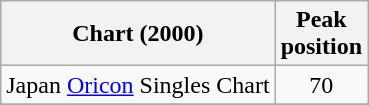<table class="wikitable sortable" border="1">
<tr>
<th scope="col">Chart (2000)</th>
<th scope="col">Peak<br>position</th>
</tr>
<tr>
<td>Japan <a href='#'>Oricon</a> Singles Chart</td>
<td align="center">70</td>
</tr>
<tr>
</tr>
</table>
